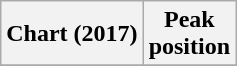<table class="wikitable plainrowheaders">
<tr>
<th>Chart (2017)</th>
<th>Peak<br>position</th>
</tr>
<tr>
</tr>
</table>
